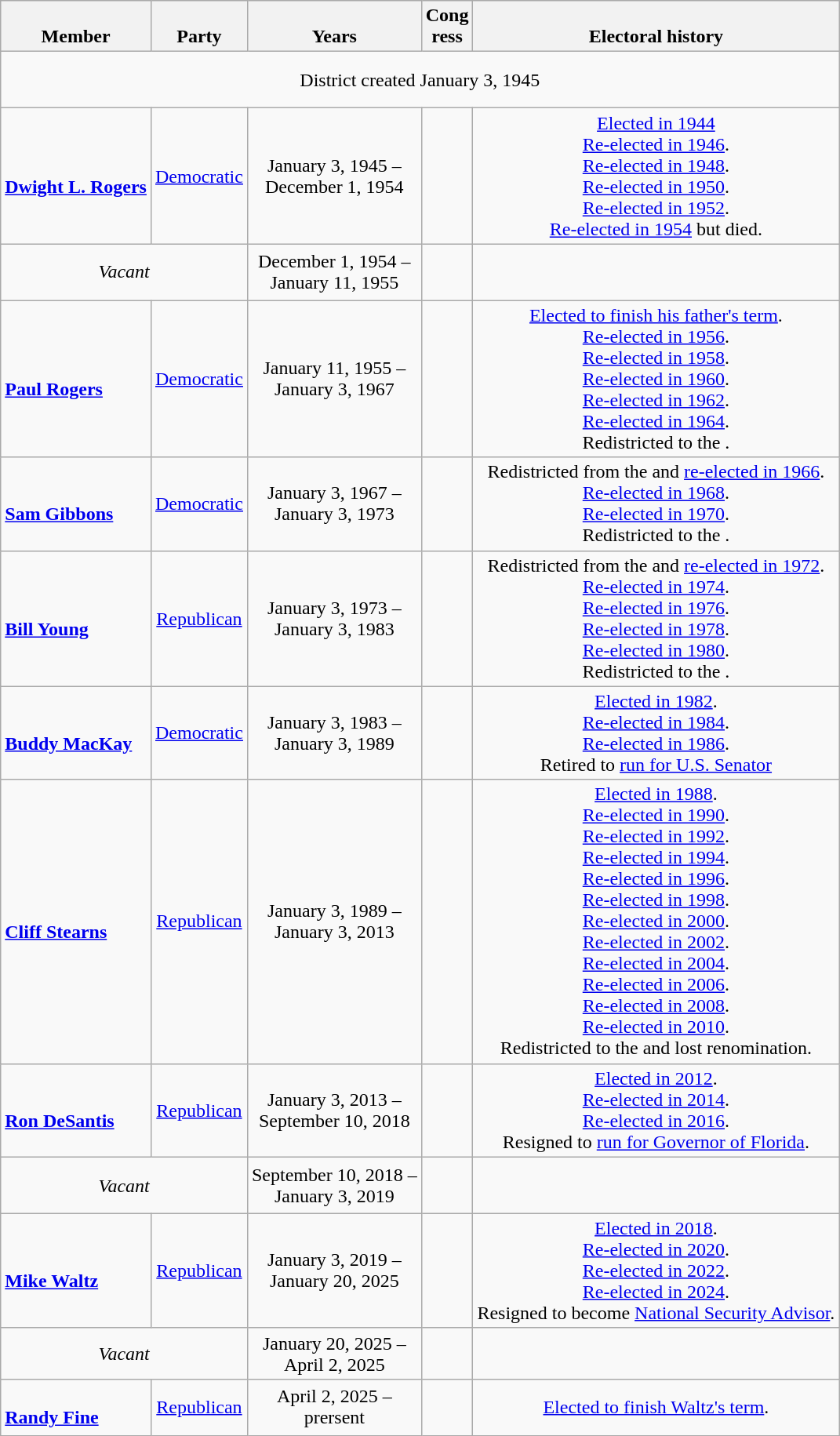<table class=wikitable style="text-align:center">
<tr valign=bottom>
<th>Member</th>
<th>Party</th>
<th>Years</th>
<th>Cong<br>ress</th>
<th>Electoral history</th>
</tr>
<tr style="height:3em">
<td colspan=5>District created January 3, 1945</td>
</tr>
<tr style="height:3em">
<td align=left><br><strong><a href='#'>Dwight L. Rogers</a></strong><br></td>
<td><a href='#'>Democratic</a></td>
<td nowrap>January 3, 1945 –<br>December 1, 1954</td>
<td></td>
<td><a href='#'>Elected in 1944</a><br><a href='#'>Re-elected in 1946</a>.<br><a href='#'>Re-elected in 1948</a>.<br><a href='#'>Re-elected in 1950</a>.<br><a href='#'>Re-elected in 1952</a>.<br> <a href='#'>Re-elected in 1954</a> but died.</td>
</tr>
<tr style="height:3em">
<td colspan=2><em>Vacant</em></td>
<td nowrap>December 1, 1954 –<br>January 11, 1955</td>
<td></td>
<td></td>
</tr>
<tr style="height:3em">
<td align=left><br><strong><a href='#'>Paul Rogers</a></strong><br></td>
<td><a href='#'>Democratic</a></td>
<td nowrap>January 11, 1955 –<br>January 3, 1967</td>
<td></td>
<td><a href='#'>Elected to finish his father's term</a>.<br><a href='#'>Re-elected in 1956</a>.<br><a href='#'>Re-elected in 1958</a>.<br><a href='#'>Re-elected in 1960</a>.<br><a href='#'>Re-elected in 1962</a>.<br><a href='#'>Re-elected in 1964</a>.<br>Redistricted to the .</td>
</tr>
<tr style="height:3em">
<td align=left><br><strong><a href='#'>Sam Gibbons</a></strong><br></td>
<td><a href='#'>Democratic</a></td>
<td nowrap>January 3, 1967 –<br>January 3, 1973</td>
<td></td>
<td>Redistricted from the  and <a href='#'>re-elected in 1966</a>.<br><a href='#'>Re-elected in 1968</a>.<br><a href='#'>Re-elected in 1970</a>.<br>Redistricted to the .</td>
</tr>
<tr style="height:3em">
<td align=left><br><strong><a href='#'>Bill Young</a></strong><br></td>
<td><a href='#'>Republican</a></td>
<td nowrap>January 3, 1973 –<br>January 3, 1983</td>
<td></td>
<td>Redistricted from the  and <a href='#'>re-elected in 1972</a>.<br><a href='#'>Re-elected in 1974</a>.<br><a href='#'>Re-elected in 1976</a>.<br><a href='#'>Re-elected in 1978</a>.<br><a href='#'>Re-elected in 1980</a>.<br>Redistricted to the .</td>
</tr>
<tr style="height:3em">
<td align=left><br><strong><a href='#'>Buddy MacKay</a></strong><br></td>
<td><a href='#'>Democratic</a></td>
<td nowrap>January 3, 1983 –<br>January 3, 1989</td>
<td></td>
<td><a href='#'>Elected in 1982</a>.<br><a href='#'>Re-elected in 1984</a>.<br><a href='#'>Re-elected in 1986</a>.<br>Retired to <a href='#'>run for U.S. Senator</a></td>
</tr>
<tr style="height:3em">
<td align=left><br><strong><a href='#'>Cliff Stearns</a></strong><br></td>
<td><a href='#'>Republican</a></td>
<td nowrap>January 3, 1989 –<br>January 3, 2013</td>
<td></td>
<td><a href='#'>Elected in 1988</a>.<br><a href='#'>Re-elected in 1990</a>.<br><a href='#'>Re-elected in 1992</a>.<br><a href='#'>Re-elected in 1994</a>.<br><a href='#'>Re-elected in 1996</a>.<br><a href='#'>Re-elected in 1998</a>.<br><a href='#'>Re-elected in 2000</a>.<br><a href='#'>Re-elected in 2002</a>.<br><a href='#'>Re-elected in 2004</a>.<br><a href='#'>Re-elected in 2006</a>.<br><a href='#'>Re-elected in 2008</a>.<br><a href='#'>Re-elected in 2010</a>.<br> Redistricted to the  and lost renomination.</td>
</tr>
<tr style="height:3em">
<td align=left><br><strong><a href='#'>Ron DeSantis</a></strong><br></td>
<td><a href='#'>Republican</a></td>
<td nowrap>January 3, 2013 –<br>September 10, 2018</td>
<td></td>
<td><a href='#'>Elected in 2012</a>.<br><a href='#'>Re-elected in 2014</a>.<br><a href='#'>Re-elected in 2016</a>.<br>Resigned to <a href='#'>run for Governor of Florida</a>.</td>
</tr>
<tr style="height:3em">
<td colspan=2><em>Vacant</em></td>
<td nowrap>September 10, 2018 –<br>January 3, 2019</td>
<td></td>
<td></td>
</tr>
<tr style="height:3em">
<td align=left><br><strong><a href='#'>Mike Waltz</a></strong><br></td>
<td><a href='#'>Republican</a></td>
<td nowrap>January 3, 2019 –<br> January 20, 2025</td>
<td></td>
<td><a href='#'>Elected in 2018</a>.<br><a href='#'>Re-elected in 2020</a>.<br><a href='#'>Re-elected in 2022</a>.<br><a href='#'>Re-elected in 2024</a>.<br>Resigned to become <a href='#'>National Security Advisor</a>.</td>
</tr>
<tr>
<td colspan="2"><em>Vacant</em></td>
<td>January 20, 2025 –<br>April 2, 2025</td>
<td></td>
<td></td>
</tr>
<tr style="height:3em">
<td align=left><br><strong><a href='#'>Randy Fine</a></strong> <br></td>
<td><a href='#'>Republican</a></td>
<td nowrap>April 2, 2025 –<br>prersent</td>
<td></td>
<td><a href='#'>Elected to finish Waltz's term</a>.</td>
</tr>
</table>
